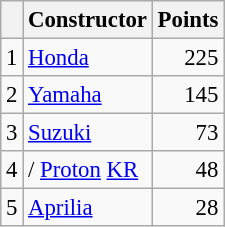<table class="wikitable" style="font-size: 95%;">
<tr>
<th></th>
<th>Constructor</th>
<th>Points</th>
</tr>
<tr>
<td align=center>1</td>
<td> <a href='#'>Honda</a></td>
<td align=right>225</td>
</tr>
<tr>
<td align=center>2</td>
<td> <a href='#'>Yamaha</a></td>
<td align=right>145</td>
</tr>
<tr>
<td align=center>3</td>
<td> <a href='#'>Suzuki</a></td>
<td align=right>73</td>
</tr>
<tr>
<td align=center>4</td>
<td>/ <a href='#'>Proton</a> <a href='#'>KR</a></td>
<td align=right>48</td>
</tr>
<tr>
<td align=center>5</td>
<td> <a href='#'>Aprilia</a></td>
<td align=right>28</td>
</tr>
</table>
